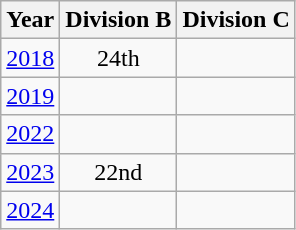<table class="wikitable" style="text-align:center">
<tr>
<th>Year</th>
<th>Division B</th>
<th>Division C</th>
</tr>
<tr>
<td><a href='#'>2018</a></td>
<td>24th</td>
<td></td>
</tr>
<tr>
<td><a href='#'>2019</a></td>
<td></td>
<td></td>
</tr>
<tr>
<td><a href='#'>2022</a></td>
<td></td>
<td></td>
</tr>
<tr>
<td><a href='#'>2023</a></td>
<td>22nd</td>
<td></td>
</tr>
<tr>
<td><a href='#'>2024</a></td>
<td></td>
<td></td>
</tr>
</table>
